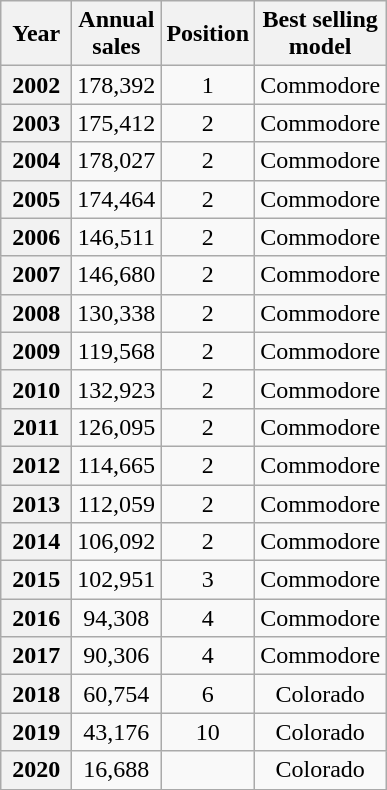<table class="wikitable" style="font-size: 100%; text-align: center">
<tr>
<th width="40px">Year</th>
<th width="40px">Annual sales</th>
<th width="40px">Position</th>
<th width="60px">Best selling model</th>
</tr>
<tr>
<th>2002</th>
<td>178,392</td>
<td>1</td>
<td>Commodore</td>
</tr>
<tr>
<th>2003</th>
<td>175,412</td>
<td>2</td>
<td>Commodore</td>
</tr>
<tr>
<th>2004</th>
<td>178,027</td>
<td>2</td>
<td>Commodore</td>
</tr>
<tr>
<th>2005</th>
<td>174,464</td>
<td>2</td>
<td>Commodore</td>
</tr>
<tr>
<th>2006</th>
<td>146,511</td>
<td>2</td>
<td>Commodore</td>
</tr>
<tr>
<th>2007</th>
<td>146,680</td>
<td>2</td>
<td>Commodore</td>
</tr>
<tr>
<th>2008</th>
<td>130,338</td>
<td>2</td>
<td>Commodore</td>
</tr>
<tr>
<th>2009</th>
<td>119,568</td>
<td>2</td>
<td>Commodore</td>
</tr>
<tr>
<th>2010</th>
<td>132,923</td>
<td>2</td>
<td>Commodore</td>
</tr>
<tr>
<th>2011</th>
<td>126,095</td>
<td>2</td>
<td>Commodore</td>
</tr>
<tr>
<th>2012</th>
<td>114,665</td>
<td>2</td>
<td>Commodore</td>
</tr>
<tr>
<th>2013</th>
<td>112,059</td>
<td>2</td>
<td>Commodore</td>
</tr>
<tr>
<th>2014</th>
<td>106,092</td>
<td>2</td>
<td>Commodore</td>
</tr>
<tr>
<th>2015</th>
<td>102,951</td>
<td>3</td>
<td>Commodore</td>
</tr>
<tr>
<th>2016</th>
<td>94,308</td>
<td>4</td>
<td>Commodore</td>
</tr>
<tr>
<th>2017</th>
<td>90,306</td>
<td>4</td>
<td>Commodore</td>
</tr>
<tr>
<th>2018</th>
<td>60,754</td>
<td>6</td>
<td>Colorado</td>
</tr>
<tr>
<th>2019</th>
<td>43,176</td>
<td>10</td>
<td>Colorado</td>
</tr>
<tr>
<th>2020</th>
<td>16,688</td>
<td></td>
<td>Colorado</td>
</tr>
</table>
